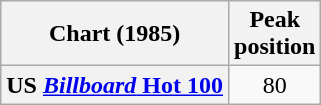<table class="wikitable plainrowheaders">
<tr>
<th scope="col">Chart (1985)</th>
<th scope="col">Peak<br>position</th>
</tr>
<tr>
<th scope="row">US <a href='#'><em>Billboard</em> Hot 100</a></th>
<td style="text-align:center;">80</td>
</tr>
</table>
